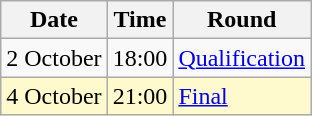<table class="wikitable">
<tr>
<th>Date</th>
<th>Time</th>
<th>Round</th>
</tr>
<tr>
<td>2 October</td>
<td>18:00</td>
<td><a href='#'>Qualification</a></td>
</tr>
<tr style=background:lemonchiffon>
<td>4 October</td>
<td>21:00</td>
<td><a href='#'>Final</a></td>
</tr>
</table>
